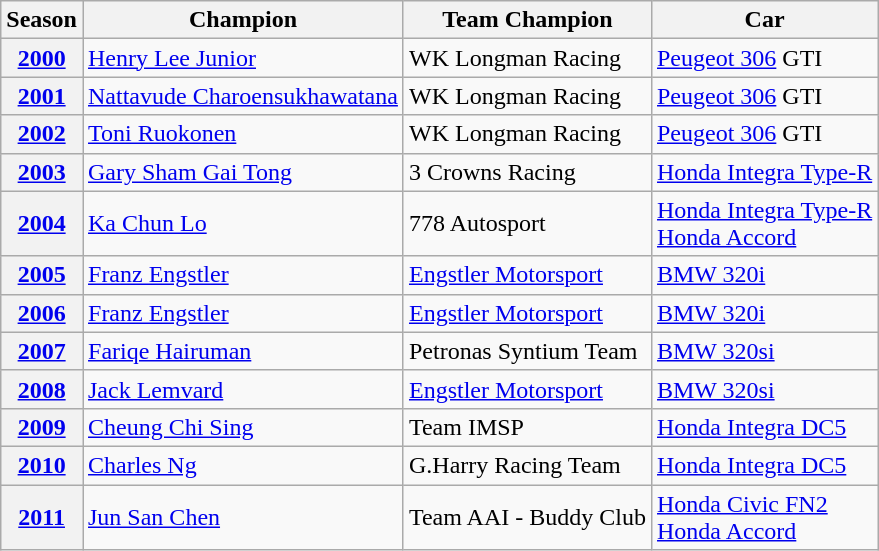<table class="wikitable">
<tr>
<th>Season</th>
<th>Champion</th>
<th>Team Champion</th>
<th>Car</th>
</tr>
<tr>
<th><a href='#'>2000</a></th>
<td> <a href='#'>Henry Lee Junior</a></td>
<td>WK Longman Racing</td>
<td><a href='#'>Peugeot 306</a> GTI</td>
</tr>
<tr>
<th><a href='#'>2001</a></th>
<td> <a href='#'>Nattavude Charoensukhawatana</a></td>
<td>WK Longman Racing</td>
<td><a href='#'>Peugeot 306</a> GTI</td>
</tr>
<tr>
<th><a href='#'>2002</a></th>
<td> <a href='#'>Toni Ruokonen</a></td>
<td>WK Longman Racing</td>
<td><a href='#'>Peugeot 306</a> GTI</td>
</tr>
<tr>
<th><a href='#'>2003</a></th>
<td> <a href='#'>Gary Sham Gai Tong</a></td>
<td>3 Crowns Racing</td>
<td><a href='#'>Honda Integra Type-R</a></td>
</tr>
<tr>
<th><a href='#'>2004</a></th>
<td> <a href='#'>Ka Chun Lo</a></td>
<td>778 Autosport</td>
<td><a href='#'>Honda Integra Type-R</a><br><a href='#'>Honda Accord</a></td>
</tr>
<tr>
<th><a href='#'>2005</a></th>
<td> <a href='#'>Franz Engstler</a></td>
<td><a href='#'>Engstler Motorsport</a></td>
<td><a href='#'>BMW 320i</a></td>
</tr>
<tr>
<th><a href='#'>2006</a></th>
<td> <a href='#'>Franz Engstler</a></td>
<td><a href='#'>Engstler Motorsport</a></td>
<td><a href='#'>BMW 320i</a></td>
</tr>
<tr>
<th><a href='#'>2007</a></th>
<td> <a href='#'>Fariqe Hairuman</a></td>
<td>Petronas Syntium Team</td>
<td><a href='#'>BMW 320si</a></td>
</tr>
<tr>
<th><a href='#'>2008</a></th>
<td> <a href='#'>Jack Lemvard</a></td>
<td><a href='#'>Engstler Motorsport</a></td>
<td><a href='#'>BMW 320si</a></td>
</tr>
<tr>
<th><a href='#'>2009</a></th>
<td> <a href='#'>Cheung Chi Sing</a></td>
<td>Team IMSP</td>
<td><a href='#'>Honda Integra DC5</a></td>
</tr>
<tr>
<th><a href='#'>2010</a></th>
<td> <a href='#'>Charles Ng</a></td>
<td>G.Harry Racing Team</td>
<td><a href='#'>Honda Integra DC5</a></td>
</tr>
<tr>
<th><a href='#'>2011</a></th>
<td> <a href='#'>Jun San Chen</a></td>
<td>Team AAI - Buddy Club</td>
<td><a href='#'>Honda Civic FN2</a><br><a href='#'>Honda Accord</a></td>
</tr>
</table>
